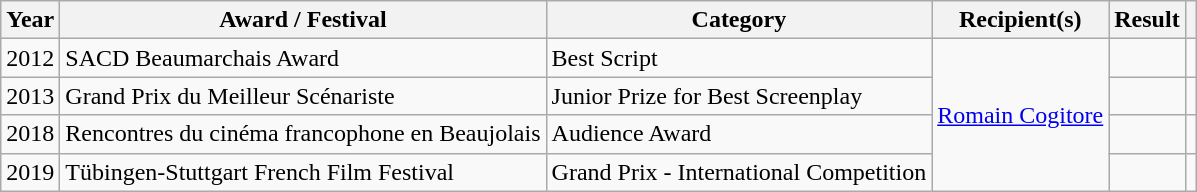<table class="wikitable sortable plainrowheaders">
<tr>
<th>Year</th>
<th>Award / Festival</th>
<th>Category</th>
<th>Recipient(s)</th>
<th>Result</th>
<th scope="col" class="unsortable"></th>
</tr>
<tr>
<td align="center">2012</td>
<td>SACD Beaumarchais Award</td>
<td>Best Script</td>
<td rowspan=4><a href='#'>Romain Cogitore</a></td>
<td></td>
<td></td>
</tr>
<tr>
<td align="center">2013</td>
<td>Grand Prix du Meilleur Scénariste</td>
<td>Junior Prize for Best Screenplay</td>
<td></td>
<td></td>
</tr>
<tr>
<td align="center">2018</td>
<td>Rencontres du cinéma francophone en Beaujolais</td>
<td>Audience Award</td>
<td></td>
<td></td>
</tr>
<tr>
<td align="center">2019</td>
<td>Tübingen-Stuttgart French Film Festival</td>
<td>Grand Prix - International Competition</td>
<td></td>
<td></td>
</tr>
</table>
